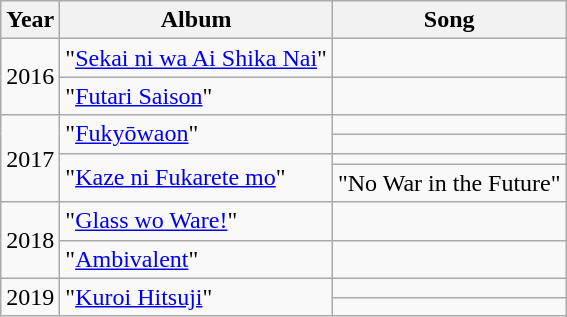<table class="wikitable">
<tr>
<th>Year</th>
<th>Album</th>
<th>Song</th>
</tr>
<tr>
<td rowspan="2">2016</td>
<td rowspan="1">"<a href='#'>Sekai ni wa Ai Shika Nai</a>"</td>
<td></td>
</tr>
<tr>
<td rowspan="1">"<a href='#'>Futari Saison</a>"</td>
<td></td>
</tr>
<tr>
<td rowspan="4">2017</td>
<td rowspan="2">"<a href='#'>Fukyōwaon</a>"</td>
<td></td>
</tr>
<tr>
<td></td>
</tr>
<tr>
<td rowspan="2">"<a href='#'>Kaze ni Fukarete mo</a>"</td>
<td></td>
</tr>
<tr>
<td>"No War in the Future"</td>
</tr>
<tr>
<td rowspan="2">2018</td>
<td rowspan="1">"<a href='#'>Glass wo Ware!</a>"</td>
<td></td>
</tr>
<tr>
<td rowspan="1">"<a href='#'>Ambivalent</a>"</td>
<td></td>
</tr>
<tr>
<td rowspan="2">2019</td>
<td rowspan="2">"<a href='#'>Kuroi Hitsuji</a>"</td>
<td></td>
</tr>
<tr>
<td></td>
</tr>
</table>
